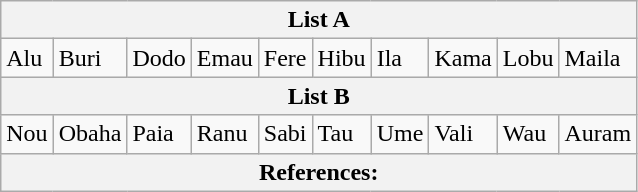<table class="wikitable" style="float:left">
<tr>
<th scope="col" colspan=10>List A</th>
</tr>
<tr>
<td scope="row">Alu</td>
<td>Buri</td>
<td>Dodo</td>
<td>Emau</td>
<td>Fere</td>
<td>Hibu</td>
<td>Ila</td>
<td>Kama</td>
<td>Lobu</td>
<td>Maila</td>
</tr>
<tr>
<th scope="col" colspan=10>List B</th>
</tr>
<tr>
<td scope="row">Nou</td>
<td>Obaha</td>
<td>Paia</td>
<td>Ranu</td>
<td>Sabi</td>
<td>Tau</td>
<td>Ume</td>
<td>Vali</td>
<td>Wau</td>
<td>Auram</td>
</tr>
<tr>
<th colspan=10>References:</th>
</tr>
</table>
